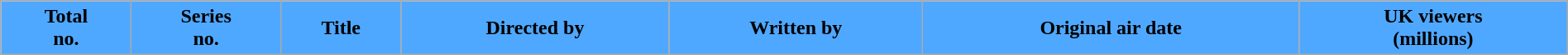<table class="wikitable plainrowheaders" style="width:100%;">
<tr>
<th style="background:#4fa8ff; color:#000;">Total<br>no.</th>
<th style="background:#4fa8ff; color:#000;">Series<br>no.</th>
<th style="background:#4fa8ff; color:#000;">Title</th>
<th style="background:#4fa8ff; color:#000;">Directed by</th>
<th style="background:#4fa8ff; color:#000;">Written by</th>
<th style="background:#4fa8ff; color:#000;">Original air date</th>
<th style="background:#4fa8ff; color:#000;">UK viewers<br>(millions)<br>






</th>
</tr>
</table>
